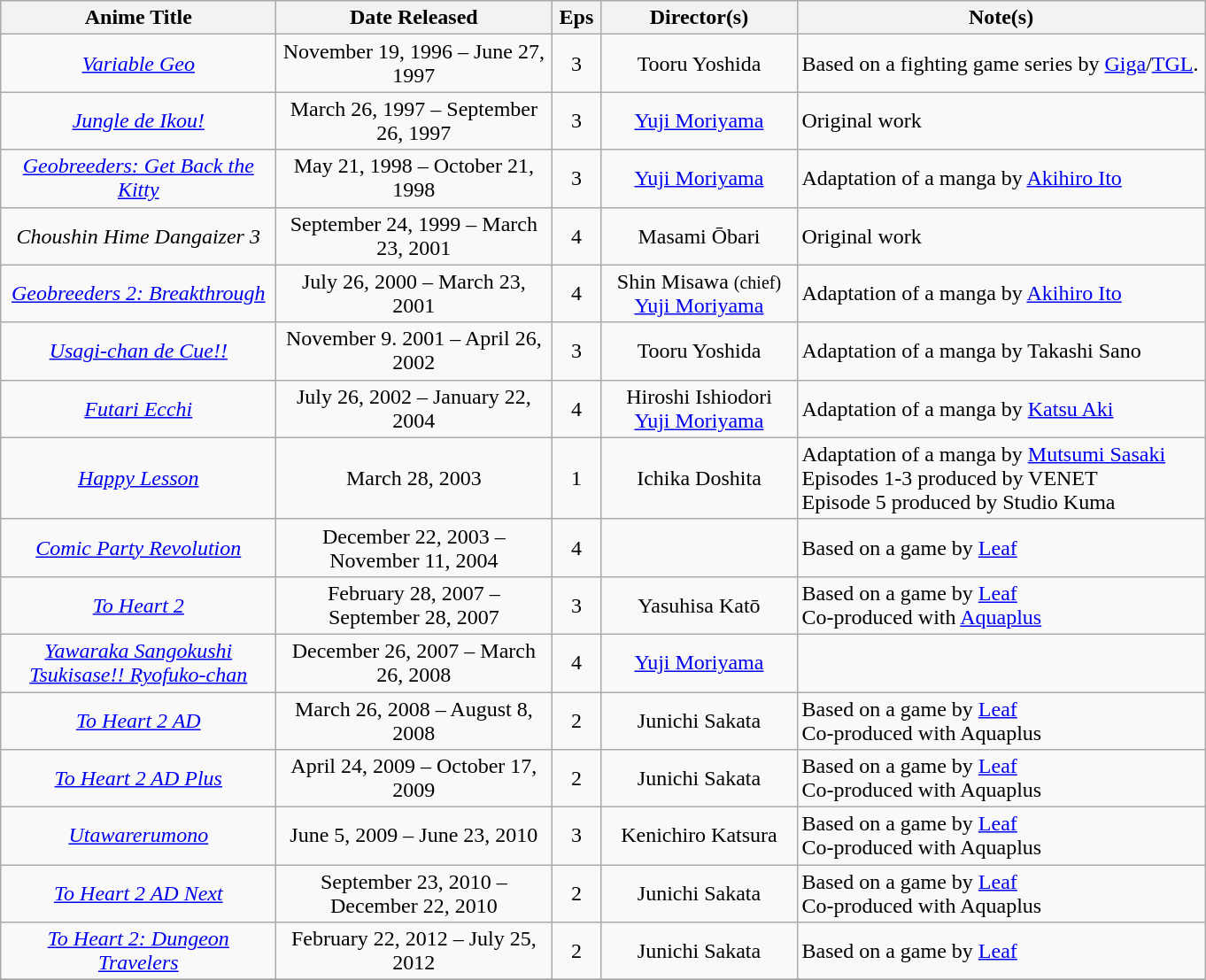<table class="wikitable" style="text-align:center; margin=auto;">
<tr>
<th width=200>Anime Title</th>
<th width=200>Date Released</th>
<th width=30>Eps</th>
<th width=140>Director(s)</th>
<th width=300>Note(s)</th>
</tr>
<tr>
<td><em><a href='#'>Variable Geo</a></em></td>
<td>November 19, 1996 – June 27, 1997</td>
<td>3</td>
<td>Tooru Yoshida</td>
<td style="text-align:left;">Based on a fighting game series by <a href='#'>Giga</a>/<a href='#'>TGL</a>.</td>
</tr>
<tr>
<td><em><a href='#'>Jungle de Ikou!</a></em></td>
<td>March 26, 1997 – September 26, 1997</td>
<td>3</td>
<td><a href='#'>Yuji Moriyama</a></td>
<td style="text-align:left;">Original work</td>
</tr>
<tr>
<td><em><a href='#'>Geobreeders: Get Back the Kitty</a></em></td>
<td>May 21, 1998 – October 21, 1998</td>
<td>3</td>
<td><a href='#'>Yuji Moriyama</a></td>
<td style="text-align:left;">Adaptation of a manga by <a href='#'>Akihiro Ito</a></td>
</tr>
<tr>
<td><em>Choushin Hime Dangaizer 3</em></td>
<td>September 24, 1999 – March 23, 2001</td>
<td>4</td>
<td>Masami Ōbari</td>
<td style="text-align:left;">Original work</td>
</tr>
<tr>
<td><em><a href='#'>Geobreeders 2: Breakthrough</a></em></td>
<td>July 26, 2000 – March 23, 2001</td>
<td>4</td>
<td>Shin Misawa <small>(chief)</small><br><a href='#'>Yuji Moriyama</a></td>
<td style="text-align:left;">Adaptation of a manga by <a href='#'>Akihiro Ito</a></td>
</tr>
<tr>
<td><em><a href='#'>Usagi-chan de Cue!!</a></em></td>
<td>November 9. 2001 – April 26, 2002</td>
<td>3</td>
<td>Tooru Yoshida</td>
<td style="text-align:left;">Adaptation of a manga by Takashi Sano</td>
</tr>
<tr>
<td><em><a href='#'>Futari Ecchi</a></em></td>
<td>July 26, 2002 – January 22, 2004</td>
<td>4</td>
<td>Hiroshi Ishiodori<br><a href='#'>Yuji Moriyama</a></td>
<td style="text-align:left;">Adaptation of a manga by <a href='#'>Katsu Aki</a></td>
</tr>
<tr>
<td><em><a href='#'>Happy Lesson</a></em></td>
<td>March 28, 2003</td>
<td>1</td>
<td>Ichika Doshita</td>
<td style="text-align:left;">Adaptation of a manga by <a href='#'>Mutsumi Sasaki</a><br>Episodes 1-3 produced by VENET<br>Episode 5 produced by Studio Kuma</td>
</tr>
<tr>
<td><em><a href='#'>Comic Party Revolution</a></em></td>
<td>December 22, 2003 – November 11, 2004</td>
<td>4</td>
<td></td>
<td style="text-align:left;">Based on a game by <a href='#'>Leaf</a></td>
</tr>
<tr>
<td><em><a href='#'>To Heart 2</a></em></td>
<td>February 28, 2007 – September 28, 2007</td>
<td>3</td>
<td>Yasuhisa Katō</td>
<td style="text-align:left;">Based on a game by <a href='#'>Leaf</a><br>Co-produced with <a href='#'>Aquaplus</a></td>
</tr>
<tr>
<td><em><a href='#'>Yawaraka Sangokushi Tsukisase!! Ryofuko-chan</a></em></td>
<td>December 26, 2007 – March 26, 2008</td>
<td>4</td>
<td><a href='#'>Yuji Moriyama</a></td>
<td></td>
</tr>
<tr>
<td><em><a href='#'>To Heart 2 AD</a></em></td>
<td>March 26, 2008 – August 8, 2008</td>
<td>2</td>
<td>Junichi Sakata</td>
<td style="text-align:left;">Based on a game by <a href='#'>Leaf</a><br> Co-produced with Aquaplus</td>
</tr>
<tr>
<td><em><a href='#'>To Heart 2 AD Plus</a></em></td>
<td>April 24, 2009 – October 17, 2009</td>
<td>2</td>
<td>Junichi Sakata</td>
<td style="text-align:left;">Based on a game by <a href='#'>Leaf</a><br> Co-produced with Aquaplus</td>
</tr>
<tr>
<td><em><a href='#'>Utawarerumono</a></em></td>
<td>June 5, 2009 – June 23, 2010</td>
<td>3</td>
<td>Kenichiro Katsura</td>
<td style="text-align:left;">Based on a game by <a href='#'>Leaf</a><br> Co-produced with Aquaplus</td>
</tr>
<tr>
<td><em><a href='#'>To Heart 2 AD Next</a></em></td>
<td>September 23, 2010 – December 22, 2010</td>
<td>2</td>
<td>Junichi Sakata</td>
<td style="text-align:left;">Based on a game by <a href='#'>Leaf</a><br> Co-produced with Aquaplus</td>
</tr>
<tr>
<td><em><a href='#'>To Heart 2: Dungeon Travelers</a></em></td>
<td>February 22, 2012 – July 25, 2012</td>
<td>2</td>
<td>Junichi Sakata</td>
<td style="text-align:left;">Based on a game by <a href='#'>Leaf</a></td>
</tr>
<tr>
</tr>
</table>
